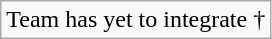<table class="wikitable" style="font-size:100%;line-height:1.1;">
<tr>
<td>Team has yet to integrate †</td>
</tr>
</table>
